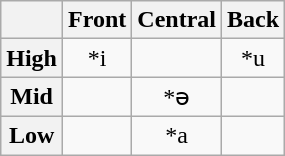<table class="wikitable" style=text-align:center>
<tr>
<th></th>
<th>Front</th>
<th>Central</th>
<th>Back</th>
</tr>
<tr>
<th>High</th>
<td>*i</td>
<td></td>
<td>*u</td>
</tr>
<tr>
<th>Mid</th>
<td></td>
<td>*ə</td>
<td></td>
</tr>
<tr>
<th>Low</th>
<td></td>
<td>*a</td>
<td></td>
</tr>
</table>
